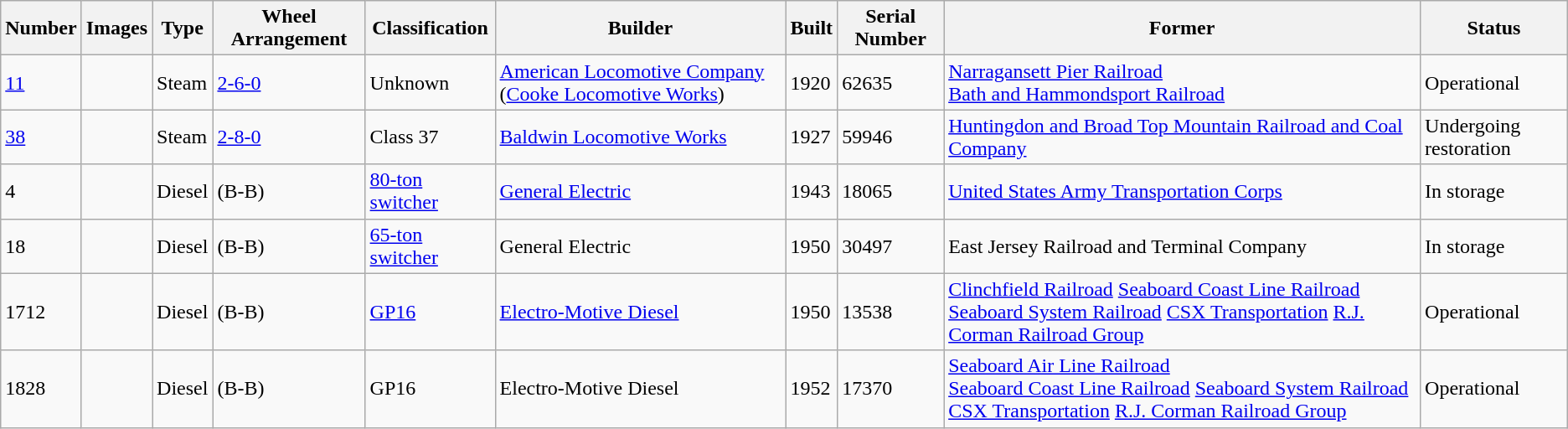<table class="wikitable">
<tr>
<th>Number</th>
<th>Images</th>
<th>Type</th>
<th>Wheel Arrangement</th>
<th>Classification</th>
<th>Builder</th>
<th>Built</th>
<th>Serial Number</th>
<th>Former</th>
<th>Status</th>
</tr>
<tr>
<td><a href='#'>11</a></td>
<td></td>
<td>Steam</td>
<td><a href='#'>2-6-0</a></td>
<td>Unknown</td>
<td><a href='#'>American Locomotive Company</a> (<a href='#'>Cooke Locomotive Works</a>)</td>
<td>1920</td>
<td>62635</td>
<td><a href='#'>Narragansett Pier Railroad</a><br><a href='#'>Bath and Hammondsport Railroad</a></td>
<td>Operational</td>
</tr>
<tr>
<td><a href='#'>38</a></td>
<td></td>
<td>Steam</td>
<td><a href='#'>2-8-0</a></td>
<td>Class 37</td>
<td><a href='#'>Baldwin Locomotive Works</a></td>
<td>1927</td>
<td>59946</td>
<td><a href='#'>Huntingdon and Broad Top Mountain Railroad and Coal Company</a></td>
<td>Undergoing restoration</td>
</tr>
<tr>
<td>4</td>
<td></td>
<td>Diesel</td>
<td>(B-B)</td>
<td><a href='#'>80-ton switcher</a></td>
<td><a href='#'>General Electric</a></td>
<td>1943</td>
<td>18065</td>
<td><a href='#'>United States Army Transportation Corps</a></td>
<td>In storage</td>
</tr>
<tr>
<td>18</td>
<td></td>
<td>Diesel</td>
<td>(B-B)</td>
<td><a href='#'>65-ton switcher</a></td>
<td>General Electric</td>
<td>1950</td>
<td>30497</td>
<td>East Jersey Railroad and Terminal Company</td>
<td>In storage</td>
</tr>
<tr>
<td>1712</td>
<td></td>
<td>Diesel</td>
<td>(B-B)</td>
<td><a href='#'>GP16</a></td>
<td><a href='#'>Electro-Motive Diesel</a></td>
<td>1950</td>
<td>13538</td>
<td><a href='#'>Clinchfield Railroad</a> <a href='#'>Seaboard Coast Line Railroad</a><br><a href='#'>Seaboard System Railroad</a> 
<a href='#'>CSX Transportation</a> 
<a href='#'>R.J. Corman Railroad Group</a></td>
<td>Operational</td>
</tr>
<tr>
<td>1828</td>
<td></td>
<td>Diesel</td>
<td>(B-B)</td>
<td>GP16</td>
<td>Electro-Motive Diesel</td>
<td>1952</td>
<td>17370</td>
<td><a href='#'>Seaboard Air Line Railroad</a><br><a href='#'>Seaboard Coast Line Railroad</a> 
<a href='#'>Seaboard System Railroad</a> 
<a href='#'>CSX Transportation</a> 
<a href='#'>R.J. Corman Railroad Group</a></td>
<td>Operational</td>
</tr>
</table>
